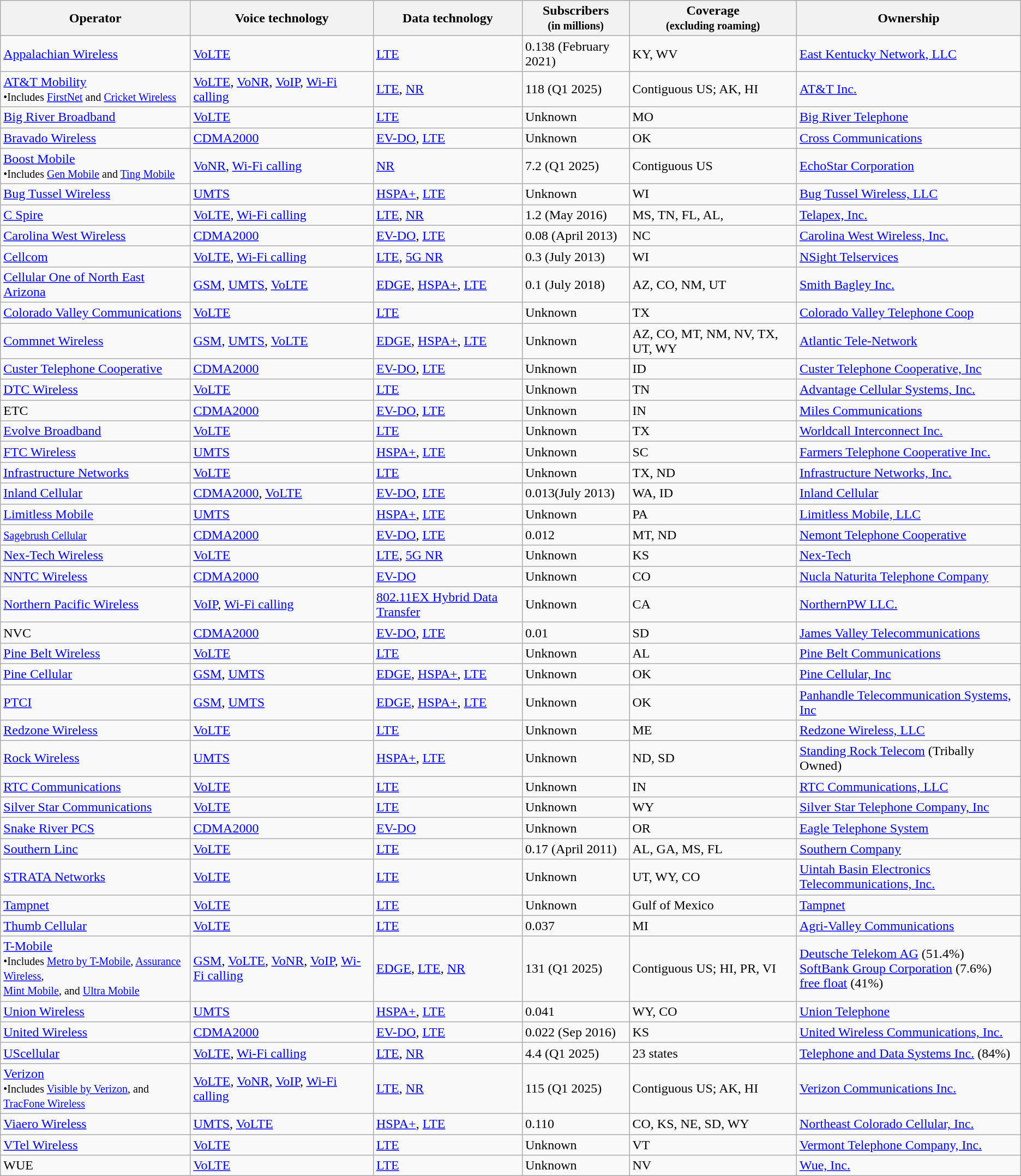<table class="sortable wikitable">
<tr>
<th>Operator</th>
<th>Voice technology</th>
<th>Data technology</th>
<th data-sort-type="number">Subscribers <br><small>(in millions)</small></th>
<th>Coverage <br><small>(excluding roaming)</small></th>
<th>Ownership</th>
</tr>
<tr>
<td><a href='#'>Appalachian Wireless</a></td>
<td><a href='#'>VoLTE</a></td>
<td><a href='#'>LTE</a></td>
<td>0.138 (February 2021)</td>
<td>KY, WV</td>
<td><a href='#'>East Kentucky Network, LLC</a></td>
</tr>
<tr>
<td><a href='#'>AT&T Mobility</a><br><small>•Includes <a href='#'>FirstNet</a> and <a href='#'>Cricket Wireless</a></small></td>
<td><a href='#'>VoLTE</a>, <a href='#'>VoNR</a>, <a href='#'>VoIP</a>, <a href='#'>Wi-Fi calling</a></td>
<td><a href='#'>LTE</a>, <a href='#'>NR</a></td>
<td>118 (Q1 2025)</td>
<td>Contiguous US; AK, HI</td>
<td><a href='#'>AT&T Inc.</a></td>
</tr>
<tr>
<td><a href='#'>Big River Broadband</a></td>
<td><a href='#'>VoLTE</a></td>
<td><a href='#'>LTE</a></td>
<td>Unknown</td>
<td>MO</td>
<td><a href='#'>Big River Telephone</a></td>
</tr>
<tr>
<td><a href='#'>Bravado Wireless</a></td>
<td><a href='#'>CDMA2000</a></td>
<td><a href='#'>EV-DO</a>, <a href='#'>LTE</a></td>
<td>Unknown</td>
<td>OK</td>
<td><a href='#'>Cross Communications</a></td>
</tr>
<tr>
<td><a href='#'>Boost Mobile</a><br><small>•Includes <a href='#'>Gen Mobile</a> and <a href='#'>Ting Mobile</a></small></td>
<td><a href='#'>VoNR</a>, <a href='#'>Wi-Fi calling</a></td>
<td><a href='#'>NR</a></td>
<td>7.2 (Q1 2025)</td>
<td>Contiguous US</td>
<td><a href='#'>EchoStar Corporation</a></td>
</tr>
<tr>
<td><a href='#'>Bug Tussel Wireless</a></td>
<td><a href='#'>UMTS</a></td>
<td><a href='#'>HSPA+</a>, <a href='#'>LTE</a></td>
<td>Unknown</td>
<td>WI</td>
<td><a href='#'>Bug Tussel Wireless, LLC</a></td>
</tr>
<tr>
<td><a href='#'>C Spire</a></td>
<td><a href='#'>VoLTE</a>, <a href='#'>Wi-Fi calling</a></td>
<td><a href='#'>LTE</a>, <a href='#'>NR</a></td>
<td>1.2 (May 2016)</td>
<td>MS, TN, FL, AL,</td>
<td><a href='#'>Telapex, Inc.</a></td>
</tr>
<tr>
<td><a href='#'>Carolina West Wireless</a></td>
<td><a href='#'>CDMA2000</a></td>
<td><a href='#'>EV-DO</a>, <a href='#'>LTE</a></td>
<td>0.08 (April 2013)</td>
<td>NC</td>
<td><a href='#'>Carolina West Wireless, Inc.</a></td>
</tr>
<tr>
<td><a href='#'>Cellcom</a></td>
<td><a href='#'>VoLTE</a>, <a href='#'>Wi-Fi calling</a></td>
<td><a href='#'>LTE</a>, <a href='#'>5G NR</a></td>
<td>0.3 (July 2013)</td>
<td>WI</td>
<td><a href='#'>NSight Telservices</a></td>
</tr>
<tr>
<td><a href='#'>Cellular One of North East Arizona</a></td>
<td><a href='#'>GSM</a>, <a href='#'>UMTS</a>, <a href='#'>VoLTE</a></td>
<td><a href='#'>EDGE</a>, <a href='#'>HSPA+</a>, <a href='#'>LTE</a></td>
<td>0.1 (July 2018)</td>
<td>AZ, CO, NM, UT</td>
<td><a href='#'>Smith Bagley Inc.</a></td>
</tr>
<tr>
<td><a href='#'>Colorado Valley Communications</a></td>
<td><a href='#'>VoLTE</a></td>
<td><a href='#'>LTE</a></td>
<td>Unknown</td>
<td>TX</td>
<td><a href='#'>Colorado Valley Telephone Coop</a></td>
</tr>
<tr>
<td><a href='#'>Commnet Wireless</a></td>
<td><a href='#'>GSM</a>, <a href='#'>UMTS</a>, <a href='#'>VoLTE</a></td>
<td><a href='#'>EDGE</a>, <a href='#'>HSPA+</a>, <a href='#'>LTE</a></td>
<td>Unknown</td>
<td>AZ, CO, MT, NM, NV, TX, UT, WY</td>
<td><a href='#'>Atlantic Tele-Network</a></td>
</tr>
<tr>
<td><a href='#'>Custer Telephone Cooperative</a></td>
<td><a href='#'>CDMA2000</a></td>
<td><a href='#'>EV-DO</a>, <a href='#'>LTE</a></td>
<td>Unknown</td>
<td>ID</td>
<td><a href='#'>Custer Telephone Cooperative, Inc</a></td>
</tr>
<tr>
<td><a href='#'>DTC Wireless</a></td>
<td><a href='#'>VoLTE</a></td>
<td><a href='#'>LTE</a></td>
<td>Unknown</td>
<td>TN</td>
<td><a href='#'>Advantage Cellular Systems, Inc.</a></td>
</tr>
<tr>
<td>ETC</td>
<td><a href='#'>CDMA2000</a></td>
<td><a href='#'>EV-DO</a>, <a href='#'>LTE</a></td>
<td>Unknown</td>
<td>IN</td>
<td><a href='#'>Miles Communications</a></td>
</tr>
<tr>
<td><a href='#'>Evolve Broadband</a></td>
<td><a href='#'>VoLTE</a></td>
<td><a href='#'>LTE</a></td>
<td>Unknown</td>
<td>TX</td>
<td><a href='#'>Worldcall Interconnect Inc.</a></td>
</tr>
<tr>
<td><a href='#'>FTC Wireless</a></td>
<td><a href='#'>UMTS</a></td>
<td><a href='#'>HSPA+</a>, <a href='#'>LTE</a></td>
<td>Unknown</td>
<td>SC</td>
<td><a href='#'>Farmers Telephone Cooperative Inc.</a></td>
</tr>
<tr>
<td><a href='#'>Infrastructure Networks</a></td>
<td><a href='#'>VoLTE</a></td>
<td><a href='#'>LTE</a></td>
<td>Unknown</td>
<td>TX, ND</td>
<td><a href='#'>Infrastructure Networks, Inc.</a></td>
</tr>
<tr>
<td><a href='#'>Inland Cellular</a></td>
<td><a href='#'>CDMA2000</a>, <a href='#'>VoLTE</a></td>
<td><a href='#'>EV-DO</a>, <a href='#'>LTE</a></td>
<td>0.013(July 2013)</td>
<td>WA, ID</td>
<td><a href='#'>Inland Cellular</a></td>
</tr>
<tr>
<td><a href='#'>Limitless Mobile</a></td>
<td><a href='#'>UMTS</a></td>
<td><a href='#'>HSPA+</a>, <a href='#'>LTE</a></td>
<td>Unknown</td>
<td>PA</td>
<td><a href='#'>Limitless Mobile, LLC</a></td>
</tr>
<tr>
<td><small><a href='#'>Sagebrush Cellular</a></small></td>
<td><a href='#'>CDMA2000</a></td>
<td><a href='#'>EV-DO</a>, <a href='#'>LTE</a></td>
<td>0.012</td>
<td>MT, ND</td>
<td><a href='#'>Nemont Telephone Cooperative</a></td>
</tr>
<tr>
<td><a href='#'>Nex-Tech Wireless</a></td>
<td><a href='#'>VoLTE</a></td>
<td><a href='#'>LTE</a>, <a href='#'>5G NR</a></td>
<td>Unknown</td>
<td>KS</td>
<td><a href='#'>Nex-Tech</a></td>
</tr>
<tr>
<td><a href='#'>NNTC Wireless</a></td>
<td><a href='#'>CDMA2000</a></td>
<td><a href='#'>EV-DO</a></td>
<td>Unknown</td>
<td>CO</td>
<td><a href='#'>Nucla Naturita Telephone Company</a></td>
</tr>
<tr>
<td><a href='#'>Northern Pacific Wireless</a></td>
<td><a href='#'>VoIP</a>, <a href='#'>Wi-Fi calling</a></td>
<td><a href='#'>802.11EX Hybrid Data Transfer</a></td>
<td>Unknown</td>
<td>CA</td>
<td><a href='#'>NorthernPW LLC.</a></td>
</tr>
<tr>
<td>NVC</td>
<td><a href='#'>CDMA2000</a></td>
<td><a href='#'>EV-DO</a>, <a href='#'>LTE</a></td>
<td>0.01</td>
<td>SD</td>
<td><a href='#'>James Valley Telecommunications</a></td>
</tr>
<tr>
<td><a href='#'>Pine Belt Wireless</a></td>
<td><a href='#'>VoLTE</a></td>
<td><a href='#'>LTE</a></td>
<td>Unknown</td>
<td>AL</td>
<td><a href='#'>Pine Belt Communications</a></td>
</tr>
<tr>
<td><a href='#'>Pine Cellular</a></td>
<td><a href='#'>GSM</a>, <a href='#'>UMTS</a></td>
<td><a href='#'>EDGE</a>, <a href='#'>HSPA+</a>, <a href='#'>LTE</a></td>
<td>Unknown</td>
<td>OK</td>
<td><a href='#'>Pine Cellular, Inc</a></td>
</tr>
<tr>
<td><a href='#'>PTCI</a></td>
<td><a href='#'>GSM</a>, <a href='#'>UMTS</a></td>
<td><a href='#'>EDGE</a>, <a href='#'>HSPA+</a>, <a href='#'>LTE</a></td>
<td>Unknown</td>
<td>OK</td>
<td><a href='#'>Panhandle Telecommunication Systems, Inc</a></td>
</tr>
<tr>
<td><a href='#'>Redzone Wireless</a></td>
<td><a href='#'>VoLTE</a></td>
<td><a href='#'>LTE</a></td>
<td>Unknown</td>
<td>ME</td>
<td><a href='#'>Redzone Wireless, LLC</a></td>
</tr>
<tr>
<td><a href='#'>Rock Wireless</a></td>
<td><a href='#'>UMTS</a></td>
<td><a href='#'>HSPA+</a>, <a href='#'>LTE</a></td>
<td>Unknown</td>
<td>ND, SD</td>
<td><a href='#'>Standing Rock Telecom</a> (Tribally Owned)</td>
</tr>
<tr>
<td><a href='#'>RTC Communications</a></td>
<td><a href='#'>VoLTE</a></td>
<td><a href='#'>LTE</a></td>
<td>Unknown</td>
<td>IN</td>
<td><a href='#'>RTC Communications, LLC</a></td>
</tr>
<tr>
<td><a href='#'>Silver Star Communications</a></td>
<td><a href='#'>VoLTE</a></td>
<td><a href='#'>LTE</a></td>
<td>Unknown</td>
<td>WY</td>
<td><a href='#'>Silver Star Telephone Company, Inc</a></td>
</tr>
<tr>
<td><a href='#'>Snake River PCS</a></td>
<td><a href='#'>CDMA2000</a></td>
<td><a href='#'>EV-DO</a></td>
<td>Unknown</td>
<td>OR</td>
<td><a href='#'>Eagle Telephone System</a></td>
</tr>
<tr>
<td><a href='#'>Southern Linc</a></td>
<td><a href='#'>VoLTE</a></td>
<td><a href='#'>LTE</a></td>
<td>0.17 (April 2011)</td>
<td>AL, GA, MS, FL</td>
<td><a href='#'>Southern Company</a></td>
</tr>
<tr>
<td><a href='#'>STRATA Networks</a></td>
<td><a href='#'>VoLTE</a></td>
<td><a href='#'>LTE</a></td>
<td>Unknown</td>
<td>UT, WY, CO</td>
<td><a href='#'>Uintah Basin Electronics Telecommunications, Inc.</a></td>
</tr>
<tr>
<td><a href='#'>Tampnet</a></td>
<td><a href='#'>VoLTE</a></td>
<td><a href='#'>LTE</a></td>
<td>Unknown</td>
<td>Gulf of Mexico</td>
<td><a href='#'>Tampnet</a></td>
</tr>
<tr>
<td><a href='#'>Thumb Cellular</a></td>
<td><a href='#'>VoLTE</a></td>
<td><a href='#'>LTE</a></td>
<td>0.037</td>
<td>MI</td>
<td><a href='#'>Agri-Valley Communications</a></td>
</tr>
<tr>
<td><a href='#'>T-Mobile</a><br><small>•Includes <a href='#'>Metro by T-Mobile</a>, <a href='#'>Assurance Wireless</a>,<br><a href='#'>Mint Mobile</a>, and <a href='#'>Ultra Mobile</a></small></td>
<td><a href='#'>GSM</a>, <a href='#'>VoLTE</a>, <a href='#'>VoNR</a>, <a href='#'>VoIP</a>, <a href='#'>Wi-Fi calling</a></td>
<td><a href='#'>EDGE</a>, <a href='#'>LTE</a>, <a href='#'>NR</a></td>
<td>131 (Q1 2025)</td>
<td>Contiguous US; HI, PR, VI</td>
<td><a href='#'>Deutsche Telekom AG</a> (51.4%)<br><a href='#'>SoftBank Group Corporation</a> (7.6%)<br><a href='#'>free float</a> (41%)</td>
</tr>
<tr>
<td><a href='#'>Union Wireless</a></td>
<td><a href='#'>UMTS</a></td>
<td><a href='#'>HSPA+</a>, <a href='#'>LTE</a></td>
<td>0.041</td>
<td>WY, CO</td>
<td><a href='#'>Union Telephone</a></td>
</tr>
<tr>
<td><a href='#'>United Wireless</a></td>
<td><a href='#'>CDMA2000</a></td>
<td><a href='#'>EV-DO</a>, <a href='#'>LTE</a></td>
<td>0.022 (Sep 2016)</td>
<td>KS</td>
<td><a href='#'>United Wireless Communications, Inc.</a></td>
</tr>
<tr>
<td><a href='#'>UScellular</a></td>
<td><a href='#'>VoLTE</a>, <a href='#'>Wi-Fi calling</a></td>
<td><a href='#'>LTE</a>, <a href='#'>NR</a></td>
<td>4.4 (Q1 2025)</td>
<td>23 states</td>
<td><a href='#'>Telephone and Data Systems Inc.</a> (84%)</td>
</tr>
<tr>
<td><a href='#'>Verizon</a><br><small>•Includes <a href='#'>Visible by Verizon</a>, and <a href='#'>TracFone Wireless</a></small></td>
<td><a href='#'>VoLTE</a>, <a href='#'>VoNR</a>, <a href='#'>VoIP</a>, <a href='#'>Wi-Fi calling</a></td>
<td><a href='#'>LTE</a>, <a href='#'>NR</a></td>
<td>115 (Q1 2025)</td>
<td>Contiguous US; AK, HI</td>
<td><a href='#'>Verizon Communications Inc.</a></td>
</tr>
<tr>
<td><a href='#'>Viaero Wireless</a></td>
<td><a href='#'>UMTS</a>, <a href='#'>VoLTE</a></td>
<td><a href='#'>HSPA+</a>, <a href='#'>LTE</a></td>
<td>0.110</td>
<td>CO, KS, NE, SD, WY</td>
<td><a href='#'>Northeast Colorado Cellular, Inc.</a></td>
</tr>
<tr Contiguous>
<td><a href='#'>VTel Wireless</a></td>
<td><a href='#'>VoLTE</a></td>
<td><a href='#'>LTE</a></td>
<td>Unknown</td>
<td>VT</td>
<td><a href='#'>Vermont Telephone Company, Inc.</a></td>
</tr>
<tr>
<td>WUE</td>
<td><a href='#'>VoLTE</a></td>
<td><a href='#'>LTE</a></td>
<td>Unknown</td>
<td>NV</td>
<td><a href='#'>Wue, Inc.</a></td>
</tr>
</table>
